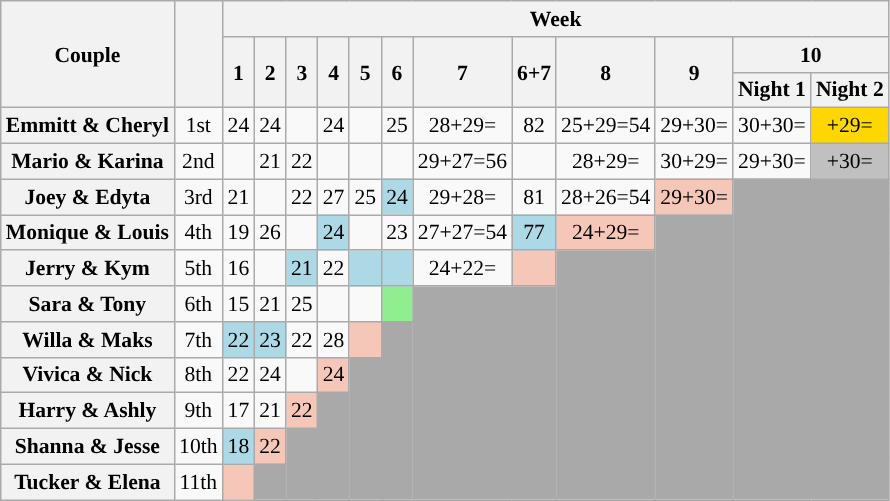<table class="wikitable sortable" style="text-align:center; font-size:90%">
<tr>
<th scope="col" rowspan="3" style="text-align:center;">Couple</th>
<th scope="col" rowspan="3" style="text-align:center;"></th>
<th colspan="12" style="text-align:center;">Week</th>
</tr>
<tr>
<th rowspan="2" scope="col">1</th>
<th rowspan="2" scope="col">2</th>
<th rowspan="2" scope="col">3</th>
<th rowspan="2" scope="col">4</th>
<th rowspan="2" scope="col">5</th>
<th rowspan="2" scope="col">6</th>
<th rowspan="2" scope="col">7</th>
<th rowspan="2" scope="col">6+7</th>
<th rowspan="2" scope="col">8</th>
<th rowspan="2" scope="col">9</th>
<th colspan="2" scope="col">10</th>
</tr>
<tr>
<th>Night 1</th>
<th>Night 2</th>
</tr>
<tr>
<th scope="row">Emmitt & Cheryl</th>
<td>1st</td>
<td>24</td>
<td>24</td>
<td></td>
<td>24</td>
<td></td>
<td>25</td>
<td>28+29=</td>
<td>82</td>
<td>25+29=54</td>
<td>29+30=</td>
<td>30+30=</td>
<td bgcolor="gold" >+29=</td>
</tr>
<tr>
<th scope="row">Mario & Karina</th>
<td>2nd</td>
<td></td>
<td>21</td>
<td>22</td>
<td></td>
<td></td>
<td></td>
<td>29+27=56</td>
<td></td>
<td>28+29=</td>
<td>30+29=</td>
<td>29+30=</td>
<td bgcolor="silver" >+30=</td>
</tr>
<tr>
<th scope="row">Joey & Edyta</th>
<td>3rd</td>
<td>21</td>
<td></td>
<td>22</td>
<td>27</td>
<td>25</td>
<td bgcolor="lightblue">24</td>
<td>29+28=</td>
<td>81</td>
<td>28+26=54</td>
<td bgcolor="f4c7b8" >29+30=</td>
<td colspan="2" rowspan="9" style="background:darkgrey;"></td>
</tr>
<tr>
<th scope="row">Monique & Louis</th>
<td>4th</td>
<td>19</td>
<td>26</td>
<td></td>
<td bgcolor=lightblue>24</td>
<td></td>
<td>23</td>
<td>27+27=54</td>
<td bgcolor=lightblue>77</td>
<td bgcolor=f4c7b8 >24+29=</td>
<td rowspan="8" style="background:darkgrey;"></td>
</tr>
<tr>
<th scope="row">Jerry & Kym</th>
<td>5th</td>
<td>16</td>
<td></td>
<td bgcolor=lightblue>21</td>
<td>22</td>
<td bgcolor=lightblue></td>
<td bgcolor=lightblue></td>
<td>24+22=</td>
<td bgcolor=f4c7b8></td>
<td rowspan="7" style="background:darkgrey;"></td>
</tr>
<tr>
<th scope="row">Sara & Tony</th>
<td>6th</td>
<td>15</td>
<td>21</td>
<td>25</td>
<td></td>
<td></td>
<td style="background:lightgreen" ></td>
<td colspan="2" rowspan="6" style="background:darkgrey;"></td>
</tr>
<tr>
<th scope="row">Willa & Maks</th>
<td>7th</td>
<td bgcolor=lightblue>22</td>
<td bgcolor=lightblue>23</td>
<td>22</td>
<td>28</td>
<td bgcolor=f4c7b8></td>
<td rowspan="5" style="background:darkgrey;"></td>
</tr>
<tr>
<th scope="row">Vivica & Nick</th>
<td>8th</td>
<td>22</td>
<td>24</td>
<td></td>
<td bgcolor=f4c7b8>24</td>
<td rowspan="4" style="background:darkgrey;"></td>
</tr>
<tr>
<th scope="row">Harry & Ashly</th>
<td>9th</td>
<td>17</td>
<td>21</td>
<td bgcolor=f4c7b8>22</td>
<td rowspan="3" style="background:darkgrey;"></td>
</tr>
<tr>
<th scope="row">Shanna & Jesse</th>
<td>10th</td>
<td bgcolor=lightblue>18</td>
<td bgcolor=f4c7b8>22</td>
<td rowspan="2" style="background:darkgrey;"></td>
</tr>
<tr>
<th scope="row">Tucker & Elena</th>
<td>11th</td>
<td bgcolor=f4c7b8></td>
<td style="background:darkgrey;"></td>
</tr>
</table>
